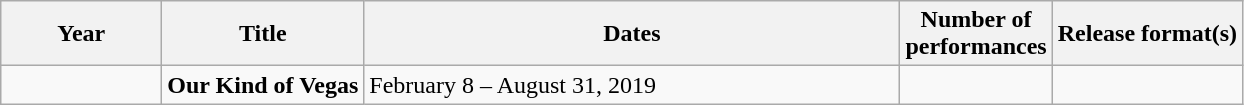<table class="wikitable">
<tr>
<th>Year</th>
<th>Title</th>
<th width="350px">Dates</th>
<th>Number of<br>performances</th>
<th>Release format(s)</th>
</tr>
<tr>
<td width=100></td>
<td><strong>Our Kind of Vegas</strong></td>
<td>February 8 – August 31, 2019</td>
<td></td>
<td></td>
</tr>
</table>
